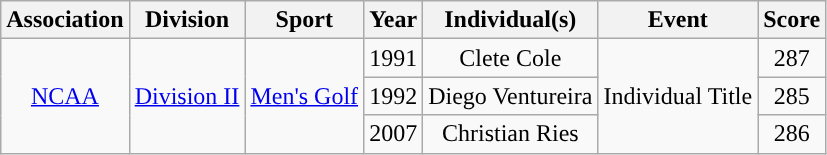<table class="wikitable" style="text-align:center">
<tr>
<th>Association</th>
<th>Division</th>
<th>Sport</th>
<th>Year</th>
<th>Individual(s)</th>
<th>Event</th>
<th>Score</th>
</tr>
<tr>
<td rowspan="3"><a href='#'>NCAA</a></td>
<td rowspan="3"><a href='#'>Division II</a></td>
<td rowspan="3"><a href='#'>Men's Golf</a></td>
<td>1991</td>
<td>Clete Cole</td>
<td rowspan="3">Individual Title</td>
<td>287</td>
</tr>
<tr>
<td>1992</td>
<td>Diego Ventureira</td>
<td>285</td>
</tr>
<tr>
<td>2007</td>
<td>Christian Ries</td>
<td>286</td>
</tr>
</table>
